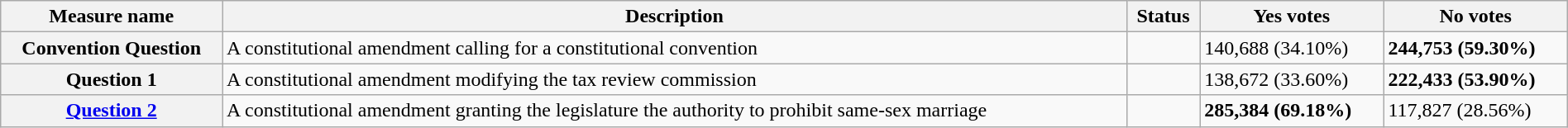<table class="wikitable sortable plainrowheaders" style="width:100%">
<tr>
<th scope="col">Measure name</th>
<th class="unsortable" scope="col">Description</th>
<th scope="col">Status</th>
<th scope="col">Yes votes</th>
<th scope="col">No votes</th>
</tr>
<tr>
<th scope="row">Convention Question</th>
<td>A constitutional amendment calling for a constitutional convention</td>
<td></td>
<td>140,688 (34.10%)</td>
<td><strong>244,753 (59.30%)</strong></td>
</tr>
<tr>
<th scope="row">Question 1</th>
<td>A constitutional amendment modifying the tax review commission</td>
<td></td>
<td>138,672 (33.60%)</td>
<td><strong>222,433 (53.90%)</strong></td>
</tr>
<tr>
<th scope="row"><a href='#'>Question 2</a></th>
<td>A constitutional amendment granting the legislature the authority to prohibit same-sex marriage</td>
<td></td>
<td><strong>285,384 (69.18%)</strong></td>
<td>117,827 (28.56%)</td>
</tr>
</table>
